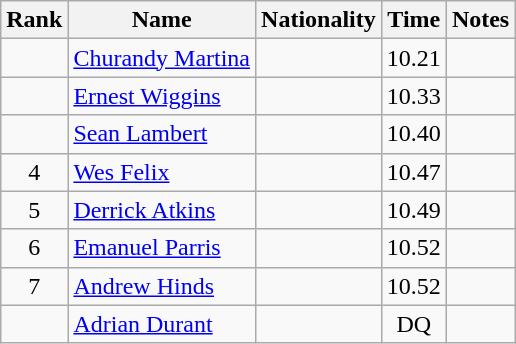<table class="wikitable sortable" style="text-align:center">
<tr>
<th>Rank</th>
<th>Name</th>
<th>Nationality</th>
<th>Time</th>
<th>Notes</th>
</tr>
<tr>
<td align=center></td>
<td align=left><a href='#'>Churandy Martina</a></td>
<td align=left></td>
<td>10.21</td>
<td></td>
</tr>
<tr>
<td align=center></td>
<td align=left><a href='#'>Ernest Wiggins</a></td>
<td align=left></td>
<td>10.33</td>
<td></td>
</tr>
<tr>
<td align=center></td>
<td align=left><a href='#'>Sean Lambert</a></td>
<td align=left></td>
<td>10.40</td>
<td></td>
</tr>
<tr>
<td align=center>4</td>
<td align=left><a href='#'>Wes Felix</a></td>
<td align=left></td>
<td>10.47</td>
<td></td>
</tr>
<tr>
<td align=center>5</td>
<td align=left><a href='#'>Derrick Atkins</a></td>
<td align=left></td>
<td>10.49</td>
<td></td>
</tr>
<tr>
<td align=center>6</td>
<td align=left><a href='#'>Emanuel Parris</a></td>
<td align=left></td>
<td>10.52</td>
<td></td>
</tr>
<tr>
<td align=center>7</td>
<td align=left><a href='#'>Andrew Hinds</a></td>
<td align=left></td>
<td>10.52</td>
<td></td>
</tr>
<tr>
<td align=center></td>
<td align=left><a href='#'>Adrian Durant</a></td>
<td align=left></td>
<td>DQ</td>
<td></td>
</tr>
</table>
